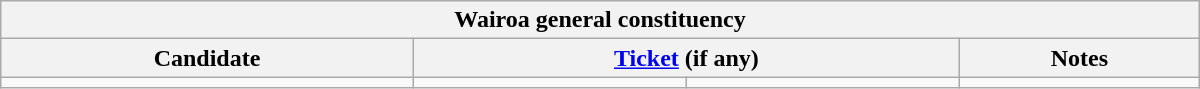<table class="wikitable" style="text-align: center; width:50em">
<tr>
<th colspan="4">Wairoa general constituency</th>
</tr>
<tr>
<th>Candidate</th>
<th colspan="2"><a href='#'>Ticket</a> (if any)</th>
<th>Notes</th>
</tr>
<tr>
<td></td>
<td></td>
<td></td>
<td></td>
</tr>
</table>
